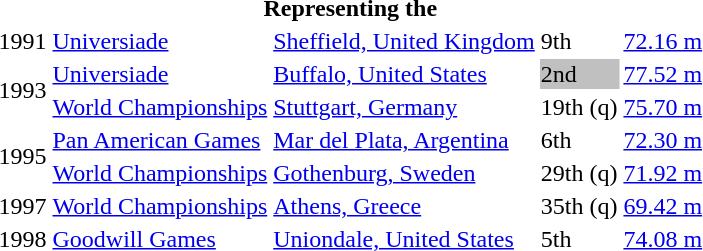<table>
<tr>
<th colspan="5">Representing the </th>
</tr>
<tr>
<td>1991</td>
<td><a href='#'>Universiade</a></td>
<td><a href='#'>Sheffield, United Kingdom</a></td>
<td>9th</td>
<td><a href='#'>72.16 m</a></td>
</tr>
<tr>
<td rowspan=2>1993</td>
<td><a href='#'>Universiade</a></td>
<td><a href='#'>Buffalo, United States</a></td>
<td bgcolor=silver>2nd</td>
<td><a href='#'>77.52 m</a></td>
</tr>
<tr>
<td><a href='#'>World Championships</a></td>
<td><a href='#'>Stuttgart, Germany</a></td>
<td>19th (q)</td>
<td><a href='#'>75.70 m</a></td>
</tr>
<tr>
<td rowspan=2>1995</td>
<td><a href='#'>Pan American Games</a></td>
<td><a href='#'>Mar del Plata, Argentina</a></td>
<td>6th</td>
<td><a href='#'>72.30 m</a></td>
</tr>
<tr>
<td><a href='#'>World Championships</a></td>
<td><a href='#'>Gothenburg, Sweden</a></td>
<td>29th (q)</td>
<td><a href='#'>71.92 m</a></td>
</tr>
<tr>
<td>1997</td>
<td><a href='#'>World Championships</a></td>
<td><a href='#'>Athens, Greece</a></td>
<td>35th (q)</td>
<td><a href='#'>69.42 m</a></td>
</tr>
<tr>
<td>1998</td>
<td><a href='#'>Goodwill Games</a></td>
<td><a href='#'>Uniondale, United States</a></td>
<td>5th</td>
<td><a href='#'>74.08 m</a></td>
</tr>
</table>
